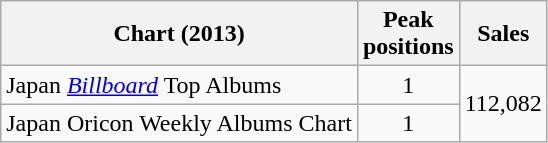<table class="wikitable sortable">
<tr>
<th>Chart (2013)</th>
<th>Peak<br>positions</th>
<th>Sales</th>
</tr>
<tr>
<td>Japan <em><a href='#'>Billboard</a></em> Top Albums</td>
<td style="text-align:center;">1</td>
<td rowspan="3" style="text-align:center;">112,082</td>
</tr>
<tr>
<td>Japan Oricon Weekly Albums Chart</td>
<td style="text-align:center;">1</td>
</tr>
</table>
